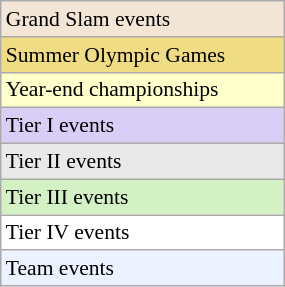<table class="wikitable"  style="font-size:90%; width:15%;">
<tr style="background:#F3E6D7;">
<td>Grand Slam events</td>
</tr>
<tr style="background:#f0dc82;">
<td>Summer Olympic Games</td>
</tr>
<tr bgcolor=#FFFFCC>
<td>Year-end championships</td>
</tr>
<tr style="background:#d8cef6;">
<td>Tier I events</td>
</tr>
<tr style="background:#E9E9E9;">
<td>Tier II events</td>
</tr>
<tr style="background:#d4f1c5;">
<td>Tier III events</td>
</tr>
<tr style="background:#fff;">
<td>Tier IV events</td>
</tr>
<tr style="background:#ECF2FF;">
<td>Team events</td>
</tr>
</table>
